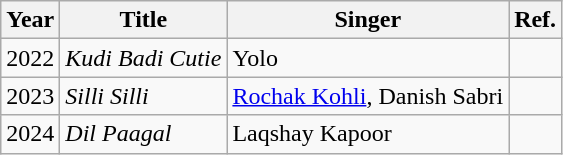<table class="wikitable">
<tr>
<th>Year</th>
<th>Title</th>
<th>Singer</th>
<th>Ref.</th>
</tr>
<tr>
<td>2022</td>
<td><em>Kudi Badi Cutie</em></td>
<td>Yolo</td>
<td></td>
</tr>
<tr>
<td>2023</td>
<td><em>Silli Silli</em></td>
<td><a href='#'>Rochak Kohli</a>, Danish Sabri</td>
<td></td>
</tr>
<tr>
<td>2024</td>
<td><em>Dil Paagal</em></td>
<td>Laqshay Kapoor</td>
<td></td>
</tr>
</table>
